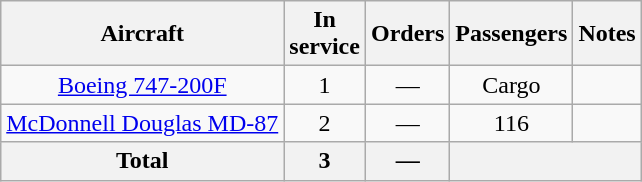<table class="wikitable" style="margin:0.5em auto; text-align:center">
<tr>
<th>Aircraft</th>
<th>In <br> service</th>
<th>Orders</th>
<th>Passengers</th>
<th>Notes</th>
</tr>
<tr>
<td><a href='#'>Boeing 747-200F</a></td>
<td>1</td>
<td>—</td>
<td>Cargo</td>
<td></td>
</tr>
<tr>
<td><a href='#'>McDonnell Douglas MD-87</a></td>
<td>2</td>
<td>—</td>
<td>116</td>
<td></td>
</tr>
<tr>
<th>Total</th>
<th>3</th>
<th>—</th>
<th colspan=2></th>
</tr>
</table>
